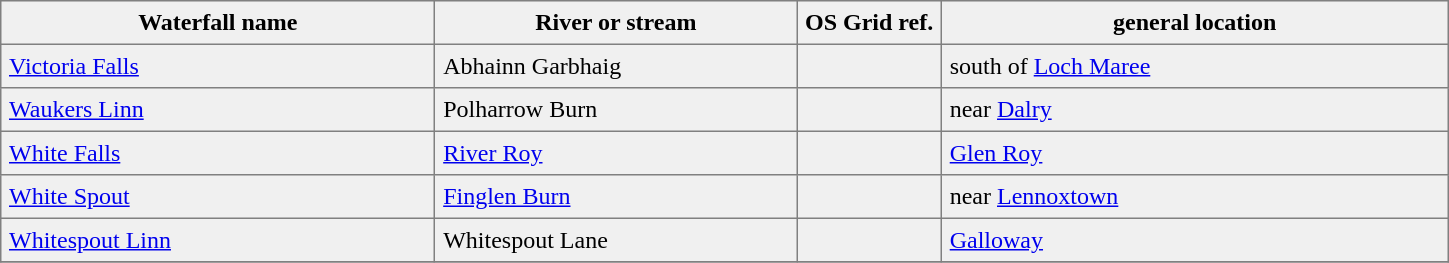<table border=1 cellspacing=0 cellpadding=5 style="border-collapse: collapse; background:#f0f0f0;">
<tr>
<th width=30%>Waterfall name</th>
<th width=25%>River or stream</th>
<th width=10%>OS Grid ref.</th>
<th width=35%>general location</th>
</tr>
<tr>
<td><a href='#'>Victoria Falls</a></td>
<td>Abhainn Garbhaig</td>
<td></td>
<td>south of <a href='#'>Loch Maree</a></td>
</tr>
<tr>
<td><a href='#'>Waukers Linn</a></td>
<td>Polharrow Burn</td>
<td></td>
<td>near <a href='#'>Dalry</a></td>
</tr>
<tr>
<td><a href='#'>White Falls</a></td>
<td><a href='#'>River Roy</a></td>
<td></td>
<td><a href='#'>Glen Roy</a></td>
</tr>
<tr>
<td><a href='#'>White Spout</a></td>
<td><a href='#'>Finglen Burn</a></td>
<td></td>
<td>near <a href='#'>Lennoxtown</a></td>
</tr>
<tr>
<td><a href='#'>Whitespout Linn</a></td>
<td>Whitespout Lane</td>
<td></td>
<td><a href='#'>Galloway</a></td>
</tr>
<tr>
</tr>
</table>
